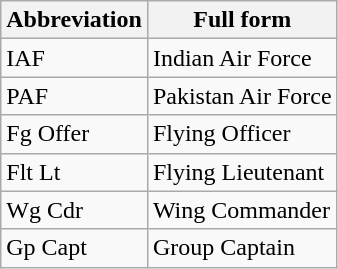<table class="wikitable">
<tr>
<th>Abbreviation</th>
<th>Full form</th>
</tr>
<tr>
<td>IAF</td>
<td>Indian Air Force</td>
</tr>
<tr>
<td>PAF</td>
<td>Pakistan Air Force</td>
</tr>
<tr>
<td>Fg Offer</td>
<td>Flying Officer</td>
</tr>
<tr>
<td>Flt Lt</td>
<td>Flying Lieutenant</td>
</tr>
<tr>
<td>Wg Cdr</td>
<td>Wing Commander</td>
</tr>
<tr>
<td>Gp Capt</td>
<td>Group Captain</td>
</tr>
</table>
